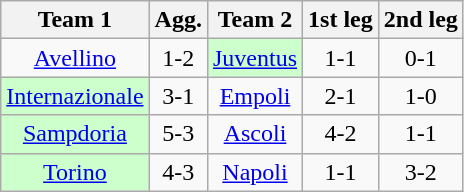<table class="wikitable" style="text-align:center;">
<tr>
<th>Team 1</th>
<th>Agg.</th>
<th>Team 2</th>
<th>1st leg</th>
<th>2nd leg</th>
</tr>
<tr>
<td><a href='#'>Avellino</a></td>
<td>1-2</td>
<td bgcolor="ccffcc"><a href='#'>Juventus</a></td>
<td>1-1</td>
<td>0-1</td>
</tr>
<tr>
<td bgcolor="ccffcc"><a href='#'>Internazionale</a></td>
<td>3-1</td>
<td><a href='#'>Empoli</a></td>
<td>2-1</td>
<td>1-0</td>
</tr>
<tr>
<td bgcolor="ccffcc"><a href='#'>Sampdoria</a></td>
<td>5-3</td>
<td><a href='#'>Ascoli</a></td>
<td>4-2</td>
<td>1-1</td>
</tr>
<tr>
<td bgcolor="ccffcc"><a href='#'>Torino</a></td>
<td>4-3</td>
<td><a href='#'>Napoli</a></td>
<td>1-1</td>
<td>3-2</td>
</tr>
</table>
